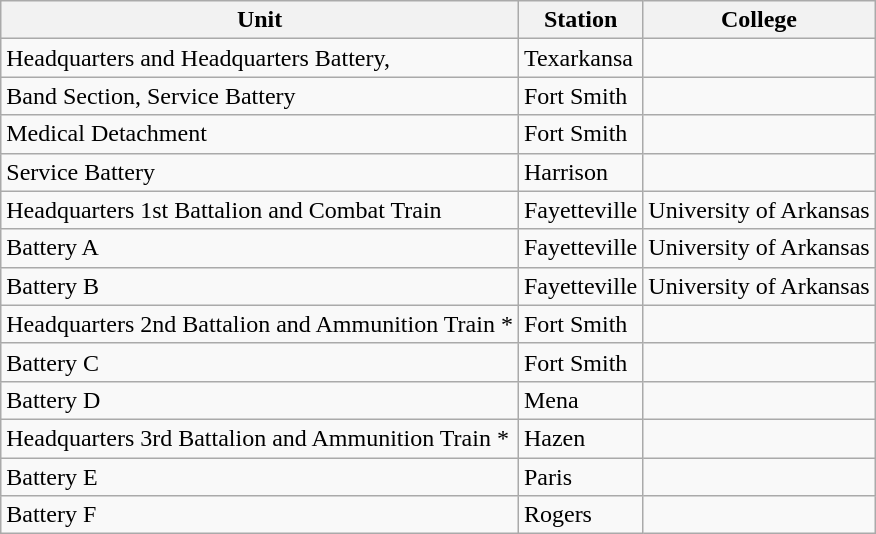<table class="wikitable">
<tr>
<th>Unit</th>
<th>Station</th>
<th>College</th>
</tr>
<tr>
<td>Headquarters and Headquarters Battery,</td>
<td>Texarkansa</td>
<td></td>
</tr>
<tr>
<td>Band Section, Service Battery</td>
<td>Fort Smith</td>
<td></td>
</tr>
<tr>
<td>Medical Detachment</td>
<td>Fort Smith</td>
<td></td>
</tr>
<tr>
<td>Service Battery</td>
<td>Harrison</td>
<td></td>
</tr>
<tr>
<td>Headquarters 1st Battalion and Combat Train</td>
<td>Fayetteville</td>
<td>University of Arkansas</td>
</tr>
<tr>
<td>Battery A</td>
<td>Fayetteville</td>
<td>University of Arkansas</td>
</tr>
<tr>
<td>Battery B</td>
<td>Fayetteville</td>
<td>University of Arkansas</td>
</tr>
<tr>
<td>Headquarters 2nd Battalion and Ammunition Train *</td>
<td>Fort Smith</td>
<td></td>
</tr>
<tr>
<td>Battery C</td>
<td>Fort Smith</td>
<td></td>
</tr>
<tr>
<td>Battery D</td>
<td>Mena</td>
<td></td>
</tr>
<tr>
<td>Headquarters 3rd Battalion and Ammunition Train *</td>
<td>Hazen</td>
<td></td>
</tr>
<tr>
<td>Battery E</td>
<td>Paris</td>
<td></td>
</tr>
<tr>
<td>Battery F</td>
<td>Rogers</td>
<td></td>
</tr>
</table>
